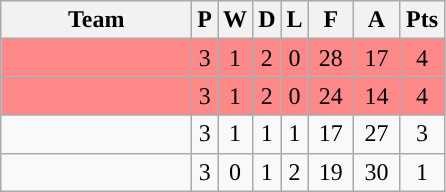<table class="wikitable" style="text-align:center;">
<tr>
<th width="120px">Team</th>
<th>P</th>
<th>W</th>
<th>D</th>
<th>L</th>
<th width="23px">F</th>
<th width="23px">A</th>
<th width="23px">Pts</th>
</tr>
<tr bgcolor="#FF8888">
<td></td>
<td>3</td>
<td>1</td>
<td>2</td>
<td>0</td>
<td>28</td>
<td>17</td>
<td>4</td>
</tr>
<tr bgcolor="#FF8888">
<td></td>
<td>3</td>
<td>1</td>
<td>2</td>
<td>0</td>
<td>24</td>
<td>14</td>
<td>4</td>
</tr>
<tr>
<td></td>
<td>3</td>
<td>1</td>
<td>1</td>
<td>1</td>
<td>17</td>
<td>27</td>
<td>3</td>
</tr>
<tr>
<td></td>
<td>3</td>
<td>0</td>
<td>1</td>
<td>2</td>
<td>19</td>
<td>30</td>
<td>1</td>
</tr>
</table>
